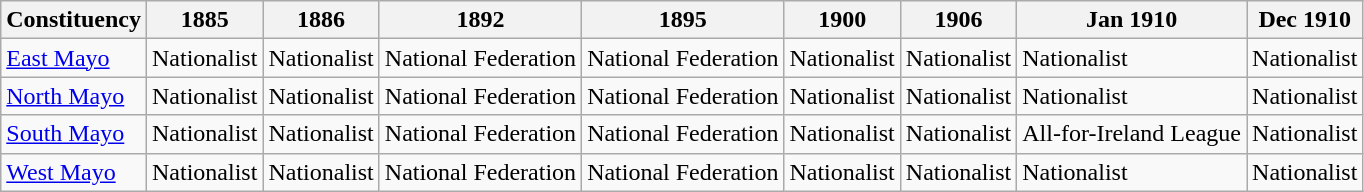<table class="wikitable sortable">
<tr>
<th>Constituency</th>
<th>1885</th>
<th>1886</th>
<th>1892</th>
<th>1895</th>
<th>1900</th>
<th>1906</th>
<th>Jan 1910</th>
<th>Dec 1910</th>
</tr>
<tr>
<td><a href='#'>East Mayo</a></td>
<td bgcolor=>Nationalist</td>
<td bgcolor=>Nationalist</td>
<td bgcolor=>National Federation</td>
<td bgcolor=>National Federation</td>
<td bgcolor=>Nationalist</td>
<td bgcolor=>Nationalist</td>
<td bgcolor=>Nationalist</td>
<td bgcolor=>Nationalist</td>
</tr>
<tr>
<td><a href='#'>North Mayo</a></td>
<td bgcolor=>Nationalist</td>
<td bgcolor=>Nationalist</td>
<td bgcolor=>National Federation</td>
<td bgcolor=>National Federation</td>
<td bgcolor=>Nationalist</td>
<td bgcolor=>Nationalist</td>
<td bgcolor=>Nationalist</td>
<td bgcolor=>Nationalist</td>
</tr>
<tr>
<td><a href='#'>South Mayo</a></td>
<td bgcolor=>Nationalist</td>
<td bgcolor=>Nationalist</td>
<td bgcolor=>National Federation</td>
<td bgcolor=>National Federation</td>
<td bgcolor=>Nationalist</td>
<td bgcolor=>Nationalist</td>
<td bgcolor=>All-for-Ireland League</td>
<td bgcolor=>Nationalist</td>
</tr>
<tr>
<td><a href='#'>West Mayo</a></td>
<td bgcolor=>Nationalist</td>
<td bgcolor=>Nationalist</td>
<td bgcolor=>National Federation</td>
<td bgcolor=>National Federation</td>
<td bgcolor=>Nationalist</td>
<td bgcolor=>Nationalist</td>
<td bgcolor=>Nationalist</td>
<td bgcolor=>Nationalist</td>
</tr>
</table>
